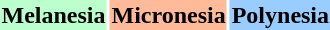<table class"wikitable">
<tr>
<th style="background:#BBFFCC;">Melanesia</th>
<th style="background:#FFBB99;">Micronesia</th>
<th style="background:#99CCFF;">Polynesia</th>
</tr>
</table>
